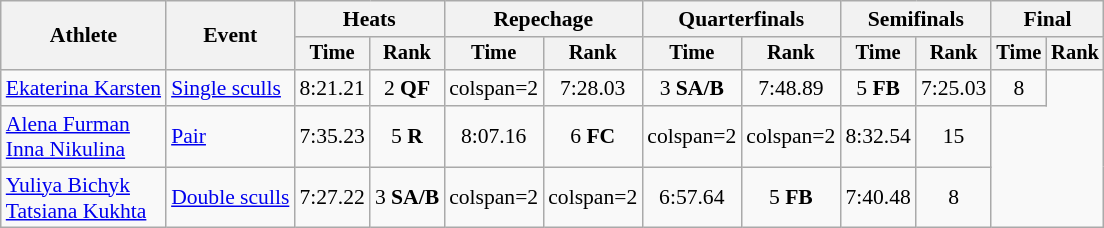<table class="wikitable" style="font-size:90%">
<tr>
<th rowspan="2">Athlete</th>
<th rowspan="2">Event</th>
<th colspan="2">Heats</th>
<th colspan="2">Repechage</th>
<th colspan="2">Quarterfinals</th>
<th colspan="2">Semifinals</th>
<th colspan="2">Final</th>
</tr>
<tr style="font-size:95%">
<th>Time</th>
<th>Rank</th>
<th>Time</th>
<th>Rank</th>
<th>Time</th>
<th>Rank</th>
<th>Time</th>
<th>Rank</th>
<th>Time</th>
<th>Rank</th>
</tr>
<tr align=center>
<td align=left><a href='#'>Ekaterina Karsten</a></td>
<td align=left><a href='#'>Single sculls</a></td>
<td>8:21.21</td>
<td>2 <strong>QF</strong></td>
<td>colspan=2 </td>
<td>7:28.03</td>
<td>3 <strong>SA/B</strong></td>
<td>7:48.89</td>
<td>5 <strong>FB</strong></td>
<td>7:25.03</td>
<td>8</td>
</tr>
<tr align=center>
<td align=left><a href='#'>Alena Furman</a><br><a href='#'>Inna Nikulina</a></td>
<td align=left><a href='#'>Pair</a></td>
<td>7:35.23</td>
<td>5 <strong>R</strong></td>
<td>8:07.16</td>
<td>6 <strong>FC</strong></td>
<td>colspan=2 </td>
<td>colspan=2 </td>
<td>8:32.54</td>
<td>15</td>
</tr>
<tr align=center>
<td align=left><a href='#'>Yuliya Bichyk</a><br><a href='#'>Tatsiana Kukhta</a></td>
<td align=left><a href='#'>Double sculls</a></td>
<td>7:27.22</td>
<td>3 <strong>SA/B</strong></td>
<td>colspan=2 </td>
<td>colspan=2 </td>
<td>6:57.64</td>
<td>5 <strong>FB</strong></td>
<td>7:40.48</td>
<td>8</td>
</tr>
</table>
